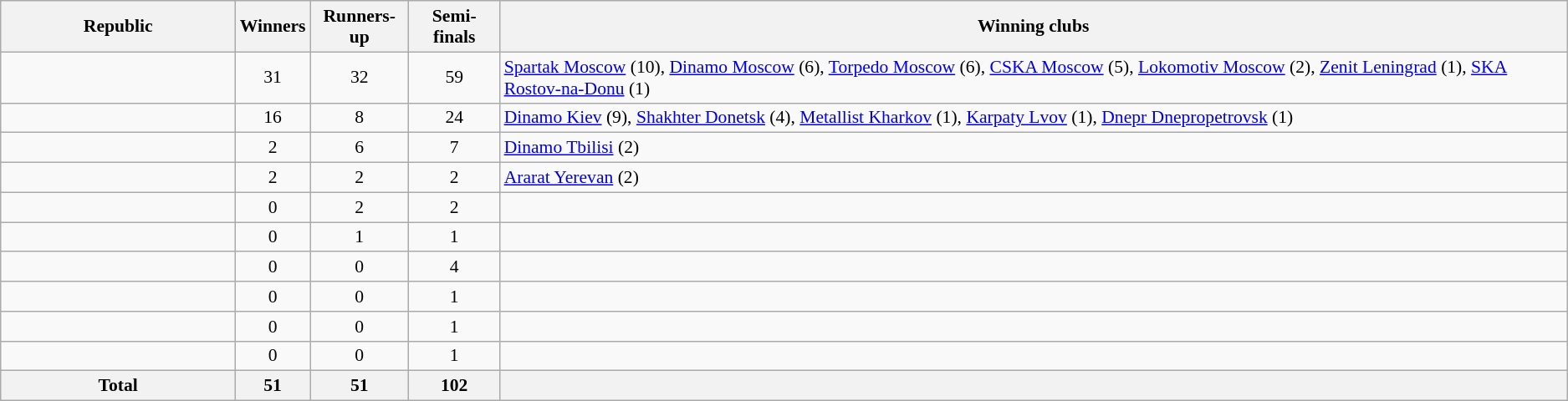<table class="wikitable" style="font-size:90%; text-align: left;">
<tr>
<th width=15%>Republic</th>
<th>Winners</th>
<th>Runners-up</th>
<th>Semi-finals</th>
<th>Winning clubs</th>
</tr>
<tr>
<td></td>
<td align=center>31</td>
<td align=center>32</td>
<td align=center>59</td>
<td><a href='#'>Spartak Moscow</a> (10), <a href='#'>Dinamo Moscow</a> (6), <a href='#'>Torpedo Moscow</a> (6), <a href='#'>CSKA Moscow</a> (5), <a href='#'>Lokomotiv Moscow</a> (2), <a href='#'>Zenit Leningrad</a> (1), <a href='#'>SKA Rostov-na-Donu</a> (1)</td>
</tr>
<tr>
<td></td>
<td align=center>16</td>
<td align=center>8</td>
<td align=center>24</td>
<td><a href='#'>Dinamo Kiev</a> (9), <a href='#'>Shakhter Donetsk</a> (4), <a href='#'>Metallist Kharkov</a> (1), <a href='#'>Karpaty Lvov</a> (1), <a href='#'>Dnepr Dnepropetrovsk</a> (1)</td>
</tr>
<tr>
<td></td>
<td align=center>2</td>
<td align=center>6</td>
<td align=center>7</td>
<td><a href='#'>Dinamo Tbilisi</a> (2)</td>
</tr>
<tr>
<td></td>
<td align=center>2</td>
<td align=center>2</td>
<td align=center>2</td>
<td><a href='#'>Ararat Yerevan</a> (2)</td>
</tr>
<tr>
<td></td>
<td align=center>0</td>
<td align=center>2</td>
<td align=center>2</td>
<td></td>
</tr>
<tr>
<td></td>
<td align=center>0</td>
<td align=center>1</td>
<td align=center>1</td>
<td></td>
</tr>
<tr>
<td></td>
<td align=center>0</td>
<td align=center>0</td>
<td align=center>4</td>
<td></td>
</tr>
<tr>
<td></td>
<td align=center>0</td>
<td align=center>0</td>
<td align=center>1</td>
<td></td>
</tr>
<tr>
<td></td>
<td align=center>0</td>
<td align=center>0</td>
<td align=center>1</td>
<td></td>
</tr>
<tr>
<td></td>
<td align=center>0</td>
<td align=center>0</td>
<td align=center>1</td>
<td></td>
</tr>
<tr>
<th>Total</th>
<th>51</th>
<th>51</th>
<th>102</th>
<th></th>
</tr>
</table>
